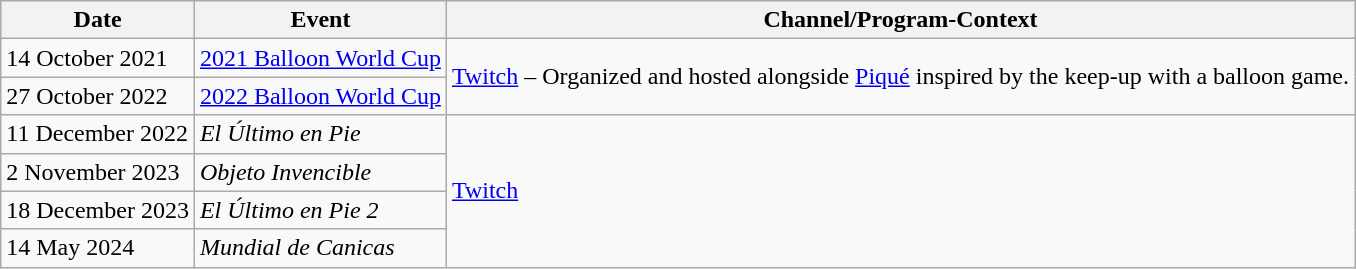<table class="wikitable">
<tr>
<th>Date</th>
<th>Event</th>
<th>Channel/Program-Context</th>
</tr>
<tr>
<td>14 October 2021</td>
<td><a href='#'>2021 Balloon World Cup</a></td>
<td rowspan=2><a href='#'>Twitch</a> – Organized and hosted alongside <a href='#'>Piqué</a> inspired by the keep-up with a balloon game.</td>
</tr>
<tr>
<td>27 October 2022</td>
<td><a href='#'>2022 Balloon World Cup</a></td>
</tr>
<tr>
<td>11 December 2022</td>
<td><em>El Último en Pie</em></td>
<td rowspan=4><a href='#'>Twitch</a></td>
</tr>
<tr>
<td>2 November 2023</td>
<td><em>Objeto Invencible</em></td>
</tr>
<tr>
<td>18 December 2023</td>
<td><em>El Último en Pie 2</em></td>
</tr>
<tr>
<td>14 May 2024</td>
<td><em>Mundial de Canicas</em></td>
</tr>
</table>
